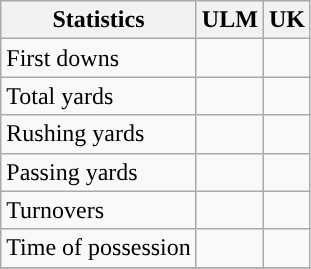<table class="wikitable">
<tr>
<th>Statistics</th>
<th>ULM</th>
<th>UK</th>
</tr>
<tr>
<td>First downs</td>
<td></td>
<td></td>
</tr>
<tr>
<td>Total yards</td>
<td></td>
<td></td>
</tr>
<tr>
<td>Rushing yards</td>
<td></td>
<td></td>
</tr>
<tr>
<td>Passing yards</td>
<td></td>
<td></td>
</tr>
<tr>
<td>Turnovers</td>
<td></td>
<td></td>
</tr>
<tr>
<td>Time of possession</td>
<td></td>
<td></td>
</tr>
<tr>
</tr>
</table>
